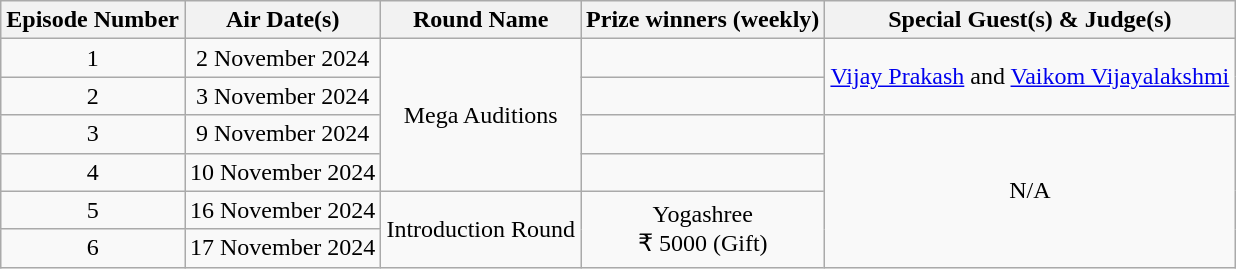<table class="wikitable sortable" style="text-align:center;font-size:100%">
<tr>
<th scope="col">Episode Number</th>
<th scope="col">Air Date(s)</th>
<th scope="col">Round Name</th>
<th scope="col">Prize winners (weekly)</th>
<th scope="col">Special Guest(s) & Judge(s)</th>
</tr>
<tr>
<td>1</td>
<td>2 November 2024</td>
<td rowspan="4">Mega Auditions</td>
<td></td>
<td rowspan="2"><a href='#'>Vijay Prakash</a> and <a href='#'>Vaikom Vijayalakshmi</a></td>
</tr>
<tr>
<td>2</td>
<td>3 November 2024</td>
</tr>
<tr>
<td>3</td>
<td>9 November 2024</td>
<td></td>
<td rowspan="4">N/A</td>
</tr>
<tr>
<td>4</td>
<td>10 November 2024</td>
<td></td>
</tr>
<tr>
<td>5</td>
<td>16 November 2024</td>
<td rowspan="2">Introduction Round</td>
<td rowspan="2">Yogashree <br> ₹ 5000 (Gift)</td>
</tr>
<tr>
<td>6</td>
<td>17 November 2024</td>
</tr>
</table>
